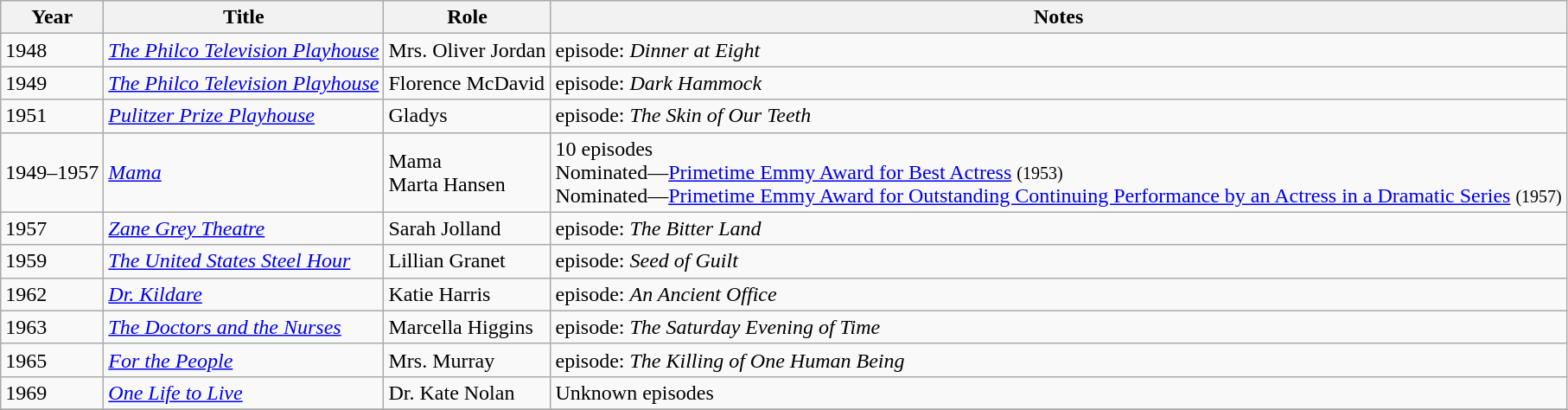<table class="wikitable">
<tr>
<th>Year</th>
<th>Title</th>
<th>Role</th>
<th>Notes</th>
</tr>
<tr>
<td>1948</td>
<td><em><a href='#'>The Philco Television Playhouse</a></em></td>
<td>Mrs. Oliver Jordan</td>
<td>episode: <em>Dinner at Eight</em></td>
</tr>
<tr>
<td>1949</td>
<td><em><a href='#'>The Philco Television Playhouse</a></em></td>
<td>Florence McDavid</td>
<td>episode: <em>Dark Hammock</em></td>
</tr>
<tr>
<td>1951</td>
<td><em><a href='#'>Pulitzer Prize Playhouse</a></em></td>
<td>Gladys</td>
<td>episode: <em>The Skin of Our Teeth</em></td>
</tr>
<tr>
<td>1949–1957</td>
<td><em><a href='#'>Mama</a></em></td>
<td>Mama<br>Marta Hansen</td>
<td>10 episodes<br>Nominated—<a href='#'>Primetime Emmy Award for Best Actress</a> <small>(1953)</small><br>Nominated—<a href='#'>Primetime Emmy Award for Outstanding Continuing Performance by an Actress in a Dramatic Series</a> <small>(1957)</small></td>
</tr>
<tr>
<td>1957</td>
<td><em><a href='#'>Zane Grey Theatre</a></em></td>
<td>Sarah Jolland</td>
<td>episode: <em>The Bitter Land</em></td>
</tr>
<tr>
<td>1959</td>
<td><em><a href='#'>The United States Steel Hour</a></em></td>
<td>Lillian Granet</td>
<td>episode: <em>Seed of Guilt</em></td>
</tr>
<tr>
<td>1962</td>
<td><em><a href='#'>Dr. Kildare</a></em></td>
<td>Katie Harris</td>
<td>episode: <em>An Ancient Office</em></td>
</tr>
<tr>
<td>1963</td>
<td><em><a href='#'>The Doctors and the Nurses</a></em></td>
<td>Marcella Higgins</td>
<td>episode: <em>The Saturday Evening of Time</em></td>
</tr>
<tr>
<td>1965</td>
<td><em><a href='#'>For the People</a></em></td>
<td>Mrs. Murray</td>
<td>episode: <em>The Killing of One Human Being</em></td>
</tr>
<tr>
<td>1969</td>
<td><em><a href='#'>One Life to Live</a></em></td>
<td>Dr. Kate Nolan</td>
<td>Unknown episodes</td>
</tr>
<tr>
</tr>
</table>
